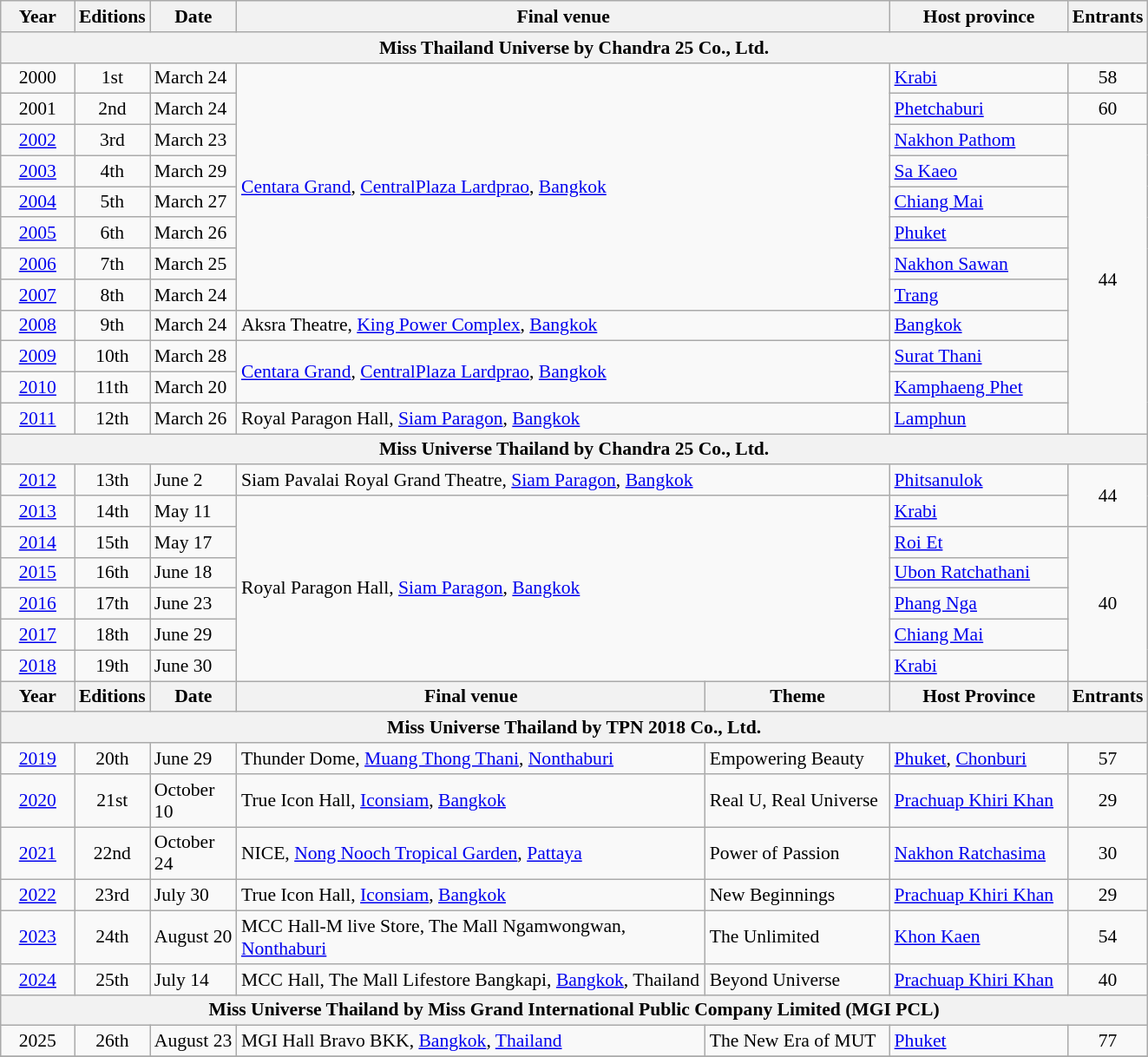<table class="wikitable sortable" style="font-size: 90%; text-align:center">
<tr>
<th width="50">Year</th>
<th width="50">Editions</th>
<th width="60">Date</th>
<th colspan="2" width="495">Final venue</th>
<th>Host province</th>
<th width="50">Entrants</th>
</tr>
<tr>
<th colspan="7">Miss Thailand Universe by Chandra 25 Co., Ltd.</th>
</tr>
<tr>
<td>2000</td>
<td>1st</td>
<td style="text-align:left">March 24</td>
<td style="text-align:left" colspan="2" rowspan="8"><a href='#'>Centara Grand</a>, <a href='#'>CentralPlaza Lardprao</a>, <a href='#'>Bangkok</a></td>
<td style="text-align:left"><a href='#'>Krabi</a></td>
<td>58</td>
</tr>
<tr>
<td>2001</td>
<td>2nd</td>
<td style="text-align:left">March 24</td>
<td style="text-align:left"><a href='#'>Phetchaburi</a></td>
<td>60</td>
</tr>
<tr>
<td><a href='#'>2002</a></td>
<td>3rd</td>
<td style="text-align:left">March 23</td>
<td style="text-align:left"><a href='#'>Nakhon Pathom</a></td>
<td rowspan="10">44</td>
</tr>
<tr>
<td><a href='#'>2003</a></td>
<td>4th</td>
<td style="text-align:left">March 29</td>
<td style="text-align:left"><a href='#'>Sa Kaeo</a></td>
</tr>
<tr>
<td><a href='#'>2004</a></td>
<td>5th</td>
<td style="text-align:left">March 27</td>
<td style="text-align:left"><a href='#'>Chiang Mai</a></td>
</tr>
<tr>
<td><a href='#'>2005</a></td>
<td>6th</td>
<td style="text-align:left">March 26</td>
<td style="text-align:left"><a href='#'>Phuket</a></td>
</tr>
<tr>
<td><a href='#'>2006</a></td>
<td>7th</td>
<td style="text-align:left">March 25</td>
<td style="text-align:left"><a href='#'>Nakhon Sawan</a></td>
</tr>
<tr>
<td><a href='#'>2007</a></td>
<td>8th</td>
<td style="text-align:left">March 24</td>
<td style="text-align:left"><a href='#'>Trang</a></td>
</tr>
<tr>
<td><a href='#'>2008</a></td>
<td>9th</td>
<td style="text-align:left">March 24</td>
<td style="text-align:left" colspan="2">Aksra Theatre, <a href='#'>King Power Complex</a>, <a href='#'>Bangkok</a></td>
<td style="text-align:left"><a href='#'>Bangkok</a></td>
</tr>
<tr>
<td><a href='#'>2009</a></td>
<td>10th</td>
<td style="text-align:left">March 28</td>
<td style="text-align:left" colspan="2" rowspan="2"><a href='#'>Centara Grand</a>, <a href='#'>CentralPlaza Lardprao</a>, <a href='#'>Bangkok</a></td>
<td style="text-align:left"><a href='#'>Surat Thani</a></td>
</tr>
<tr>
<td><a href='#'>2010</a></td>
<td>11th</td>
<td style="text-align:left">March 20</td>
<td style="text-align:left"><a href='#'>Kamphaeng Phet</a></td>
</tr>
<tr>
<td><a href='#'>2011</a></td>
<td>12th</td>
<td style="text-align:left">March 26</td>
<td style="text-align:left" colspan="2">Royal Paragon Hall, <a href='#'>Siam Paragon</a>, <a href='#'>Bangkok</a></td>
<td style="text-align:left"><a href='#'>Lamphun</a></td>
</tr>
<tr>
<th colspan="7">Miss Universe Thailand by Chandra 25 Co., Ltd.</th>
</tr>
<tr>
<td><a href='#'>2012</a></td>
<td>13th</td>
<td style="text-align:left">June 2</td>
<td style="text-align:left" colspan="2">Siam Pavalai Royal Grand Theatre, <a href='#'>Siam Paragon</a>, <a href='#'>Bangkok</a></td>
<td style="text-align:left"><a href='#'>Phitsanulok</a></td>
<td rowspan="2">44</td>
</tr>
<tr>
<td><a href='#'>2013</a></td>
<td>14th</td>
<td style="text-align:left">May 11</td>
<td style="text-align:left" colspan="2" rowspan="6">Royal Paragon Hall, <a href='#'>Siam Paragon</a>, <a href='#'>Bangkok</a></td>
<td style="text-align:left"><a href='#'>Krabi</a></td>
</tr>
<tr>
<td><a href='#'>2014</a></td>
<td>15th</td>
<td style="text-align:left">May 17</td>
<td style="text-align:left"><a href='#'>Roi Et</a></td>
<td rowspan="5">40</td>
</tr>
<tr>
<td><a href='#'>2015</a></td>
<td>16th</td>
<td style="text-align:left">June 18</td>
<td style="text-align:left"><a href='#'>Ubon Ratchathani</a></td>
</tr>
<tr>
<td><a href='#'>2016</a></td>
<td>17th</td>
<td style="text-align:left">June 23</td>
<td style="text-align:left"><a href='#'>Phang Nga</a></td>
</tr>
<tr>
<td><a href='#'>2017</a></td>
<td>18th</td>
<td style="text-align:left">June 29</td>
<td style="text-align:left"><a href='#'>Chiang Mai</a></td>
</tr>
<tr>
<td><a href='#'>2018</a></td>
<td>19th</td>
<td style="text-align:left">June 30</td>
<td style="text-align:left"><a href='#'>Krabi</a></td>
</tr>
<tr>
<th width="50">Year</th>
<th>Editions</th>
<th width="60">Date</th>
<th width="340">Final venue</th>
<th width="130">Theme</th>
<th width="130">Host Province</th>
<th width="50">Entrants</th>
</tr>
<tr>
<th colspan="7">Miss Universe Thailand by TPN 2018 Co., Ltd.</th>
</tr>
<tr>
<td><a href='#'>2019</a></td>
<td>20th</td>
<td style="text-align:left">June 29</td>
<td style="text-align:left">Thunder Dome, <a href='#'>Muang Thong Thani</a>, <a href='#'>Nonthaburi</a></td>
<td style="text-align:left">Empowering Beauty</td>
<td style="text-align:left"><a href='#'>Phuket</a>, <a href='#'>Chonburi</a></td>
<td>57</td>
</tr>
<tr>
<td><a href='#'>2020</a></td>
<td>21st</td>
<td style="text-align:left">October 10</td>
<td style="text-align:left">True Icon Hall, <a href='#'>Iconsiam</a>, <a href='#'>Bangkok</a></td>
<td style="text-align:left">Real U, Real Universe</td>
<td style="text-align:left"><a href='#'>Prachuap Khiri Khan</a></td>
<td>29</td>
</tr>
<tr>
<td><a href='#'>2021</a></td>
<td>22nd</td>
<td style="text-align:left">October 24</td>
<td style="text-align:left">NICE, <a href='#'>Nong Nooch Tropical Garden</a>, <a href='#'>Pattaya</a></td>
<td style="text-align:left">Power of Passion</td>
<td style="text-align:left"><a href='#'>Nakhon Ratchasima</a></td>
<td>30</td>
</tr>
<tr>
<td><a href='#'>2022</a></td>
<td>23rd</td>
<td style="text-align:left">July 30</td>
<td style="text-align:left">True Icon Hall, <a href='#'>Iconsiam</a>, <a href='#'>Bangkok</a></td>
<td style="text-align:left">New Beginnings</td>
<td style="text-align:left"><a href='#'>Prachuap Khiri Khan</a></td>
<td>29</td>
</tr>
<tr>
<td><a href='#'>2023</a></td>
<td>24th</td>
<td style="text-align:left">August 20</td>
<td style="text-align:left">MCC Hall-M live Store, The Mall Ngamwongwan, <a href='#'>Nonthaburi</a></td>
<td style="text-align:left">The Unlimited</td>
<td style="text-align:left"><a href='#'>Khon Kaen</a></td>
<td>54</td>
</tr>
<tr>
<td><a href='#'>2024</a></td>
<td>25th</td>
<td style="text-align:left">July 14</td>
<td style="text-align:left">MCC Hall, The Mall Lifestore Bangkapi, <a href='#'>Bangkok</a>, Thailand</td>
<td style="text-align:left">Beyond Universe</td>
<td style="text-align:left"><a href='#'>Prachuap Khiri Khan</a></td>
<td>40</td>
</tr>
<tr>
<th colspan="7">Miss Universe Thailand by Miss Grand International Public Company Limited (MGI PCL)</th>
</tr>
<tr>
<td>2025</td>
<td>26th</td>
<td style="text-align:left">August 23</td>
<td style="text-align:left">MGI Hall Bravo BKK, <a href='#'>Bangkok</a>, <a href='#'>Thailand</a></td>
<td style="text-align:left">The New Era of MUT</td>
<td style="text-align:left"><a href='#'>Phuket</a></td>
<td>77</td>
</tr>
<tr>
</tr>
<tr>
</tr>
</table>
